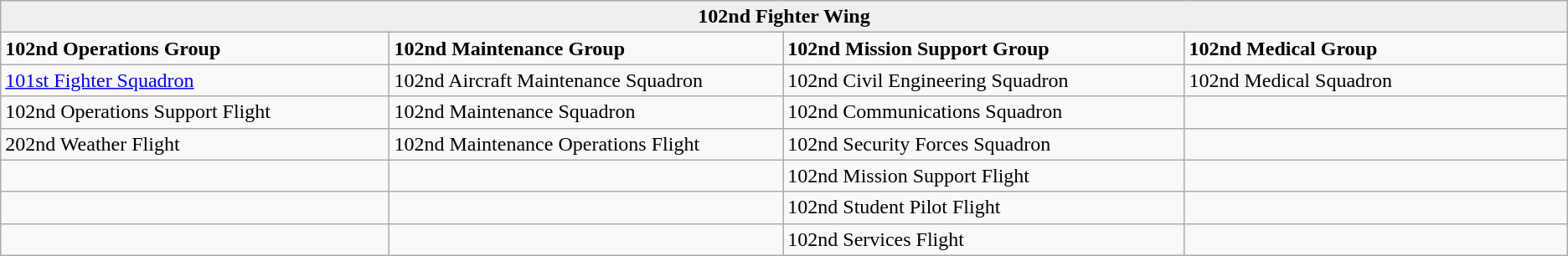<table class="wikitable">
<tr>
<td style="background:#efefef; text-align: center;" colspan="4"><strong>102nd Fighter Wing </strong></td>
</tr>
<tr>
<td style="width:300pt;"><strong>102nd Operations Group</strong></td>
<td style="width:300pt;"><strong>102nd Maintenance Group</strong></td>
<td style="width:300pt;"><strong>102nd Mission Support Group</strong></td>
<td style="width:300pt;"><strong>102nd Medical Group</strong></td>
</tr>
<tr>
<td><a href='#'>101st Fighter Squadron</a></td>
<td>102nd Aircraft Maintenance Squadron</td>
<td>102nd Civil Engineering Squadron</td>
<td>102nd Medical Squadron</td>
</tr>
<tr>
<td>102nd Operations Support Flight</td>
<td>102nd Maintenance Squadron</td>
<td>102nd Communications Squadron</td>
<td></td>
</tr>
<tr>
<td>202nd Weather Flight</td>
<td>102nd Maintenance Operations Flight</td>
<td>102nd Security Forces Squadron</td>
<td></td>
</tr>
<tr>
<td></td>
<td></td>
<td>102nd Mission Support Flight</td>
<td></td>
</tr>
<tr>
<td></td>
<td></td>
<td>102nd Student Pilot Flight</td>
<td></td>
</tr>
<tr>
<td></td>
<td></td>
<td>102nd Services Flight</td>
<td></td>
</tr>
</table>
